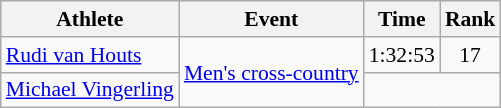<table class="wikitable" style="font-size:90%">
<tr>
<th>Athlete</th>
<th>Event</th>
<th>Time</th>
<th>Rank</th>
</tr>
<tr align=center>
<td align=left><a href='#'>Rudi van Houts</a></td>
<td align=left rowspan=2><a href='#'>Men's cross-country</a></td>
<td>1:32:53</td>
<td>17</td>
</tr>
<tr align=center>
<td align=left><a href='#'>Michael Vingerling</a></td>
<td colspan=2></td>
</tr>
</table>
